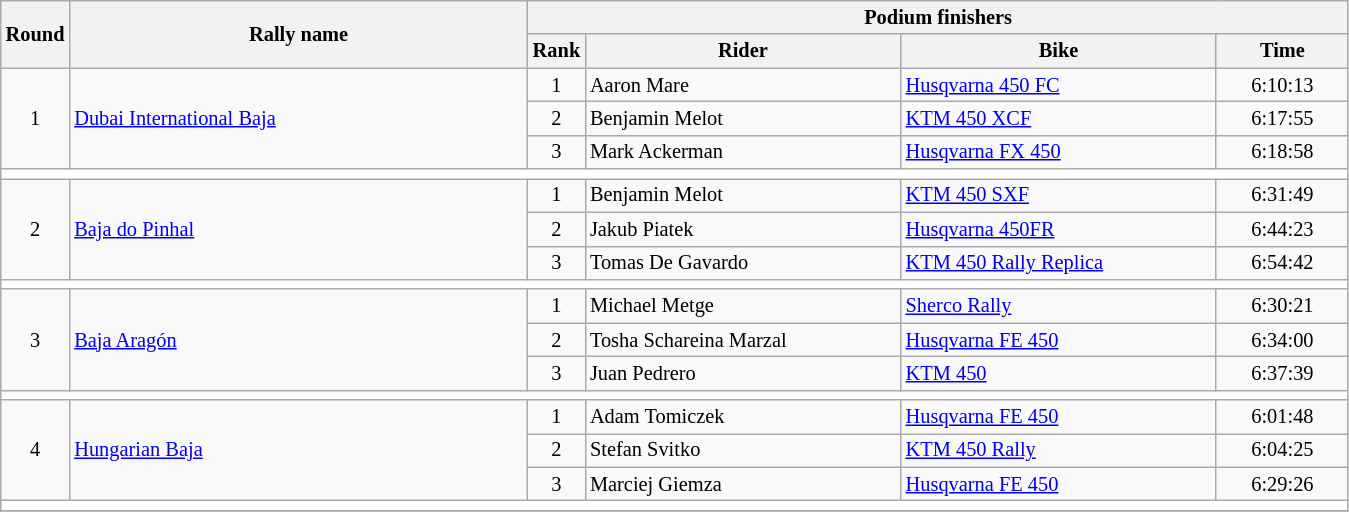<table class="wikitable" style="font-size:85%;">
<tr>
<th rowspan=2>Round</th>
<th style="width:22em" rowspan=2>Rally name</th>
<th colspan=4>Podium finishers</th>
</tr>
<tr>
<th>Rank</th>
<th style="width:15em">Rider</th>
<th style="width:15em">Bike</th>
<th style="width:6em">Time</th>
</tr>
<tr>
<td rowspan=3 align=center>1</td>
<td rowspan=3> <a href='#'>Dubai International Baja</a></td>
<td align=center>1</td>
<td> Aaron Mare</td>
<td><a href='#'>Husqvarna 450 FC</a></td>
<td align=center>6:10:13</td>
</tr>
<tr>
<td align=center>2</td>
<td> Benjamin Melot</td>
<td><a href='#'>KTM 450 XCF</a></td>
<td align=center>6:17:55</td>
</tr>
<tr>
<td align=center>3</td>
<td> Mark Ackerman</td>
<td><a href='#'>Husqvarna FX 450</a></td>
<td align=center>6:18:58</td>
</tr>
<tr style="background:white;">
<td colspan="6"></td>
</tr>
<tr>
<td rowspan=3 align=center>2</td>
<td rowspan=3> <a href='#'>Baja do Pinhal</a></td>
<td align=center>1</td>
<td> Benjamin Melot</td>
<td><a href='#'>KTM 450 SXF</a></td>
<td align=center>6:31:49</td>
</tr>
<tr>
<td align=center>2</td>
<td> Jakub Piatek</td>
<td><a href='#'>Husqvarna 450FR</a></td>
<td align=center>6:44:23</td>
</tr>
<tr>
<td align=center>3</td>
<td> Tomas De Gavardo</td>
<td><a href='#'>KTM 450 Rally Replica</a></td>
<td align=center>6:54:42</td>
</tr>
<tr style="background:white;">
<td colspan="6"></td>
</tr>
<tr>
<td rowspan=3 align=center>3</td>
<td rowspan=3> <a href='#'>Baja Aragón</a></td>
<td align=center>1</td>
<td> Michael Metge</td>
<td><a href='#'>Sherco Rally</a></td>
<td align=center>6:30:21</td>
</tr>
<tr>
<td align=center>2</td>
<td> Tosha Schareina Marzal</td>
<td><a href='#'>Husqvarna FE 450</a></td>
<td align=center>6:34:00</td>
</tr>
<tr>
<td align=center>3</td>
<td> Juan Pedrero</td>
<td><a href='#'>KTM 450</a></td>
<td align=center>6:37:39</td>
</tr>
<tr style="background:white;">
<td colspan="6"></td>
</tr>
<tr>
<td rowspan=3 align=center>4</td>
<td rowspan=3> <a href='#'>Hungarian Baja</a></td>
<td align=center>1</td>
<td> Adam Tomiczek</td>
<td><a href='#'>Husqvarna FE 450</a></td>
<td align=center>6:01:48</td>
</tr>
<tr>
<td align=center>2</td>
<td> Stefan Svitko</td>
<td><a href='#'>KTM 450 Rally</a></td>
<td align=center>6:04:25</td>
</tr>
<tr>
<td align=center>3</td>
<td> Marciej Giemza</td>
<td><a href='#'>Husqvarna FE 450</a></td>
<td align=center>6:29:26</td>
</tr>
<tr style="background:white;">
<td colspan="6"></td>
</tr>
<tr>
</tr>
</table>
